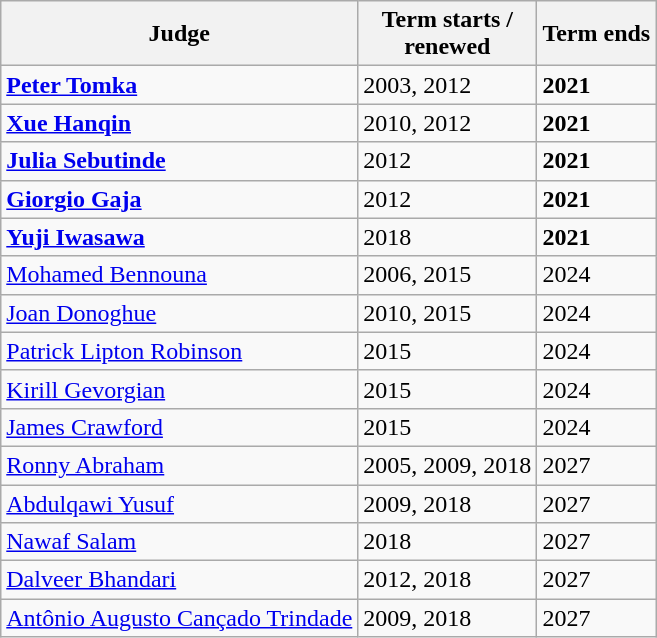<table class="wikitable sortable">
<tr>
<th>Judge</th>
<th>Term starts / <br> renewed</th>
<th>Term ends</th>
</tr>
<tr>
<td> <strong> <a href='#'>Peter Tomka</a></strong></td>
<td>2003, 2012</td>
<td><strong>2021</strong></td>
</tr>
<tr>
<td> <strong><a href='#'>Xue Hanqin</a></strong></td>
<td>2010, 2012</td>
<td><strong>2021</strong></td>
</tr>
<tr>
<td> <strong><a href='#'>Julia Sebutinde</a></strong></td>
<td>2012</td>
<td><strong>2021</strong></td>
</tr>
<tr>
<td> <strong><a href='#'>Giorgio Gaja</a></strong></td>
<td>2012</td>
<td><strong> 2021</strong></td>
</tr>
<tr>
<td> <strong><a href='#'>Yuji Iwasawa</a></strong></td>
<td>2018 </td>
<td><strong>2021</strong></td>
</tr>
<tr>
<td> <a href='#'>Mohamed Bennouna</a></td>
<td>2006, 2015</td>
<td>2024</td>
</tr>
<tr>
<td> <a href='#'>Joan Donoghue</a></td>
<td>2010, 2015</td>
<td>2024</td>
</tr>
<tr>
<td> <a href='#'>Patrick Lipton Robinson</a></td>
<td>2015</td>
<td>2024</td>
</tr>
<tr>
<td> <a href='#'>Kirill Gevorgian</a></td>
<td>2015</td>
<td>2024</td>
</tr>
<tr>
<td> <a href='#'>James Crawford</a></td>
<td>2015</td>
<td>2024</td>
</tr>
<tr>
<td> <a href='#'>Ronny Abraham</a></td>
<td>2005, 2009, 2018</td>
<td>2027</td>
</tr>
<tr>
<td> <a href='#'>Abdulqawi Yusuf</a></td>
<td>2009, 2018</td>
<td>2027</td>
</tr>
<tr>
<td> <a href='#'>Nawaf Salam</a></td>
<td>2018</td>
<td>2027</td>
</tr>
<tr>
<td> <a href='#'>Dalveer Bhandari</a></td>
<td>2012, 2018</td>
<td>2027</td>
</tr>
<tr>
<td> <a href='#'>Antônio Augusto Cançado Trindade</a></td>
<td>2009, 2018</td>
<td>2027</td>
</tr>
</table>
